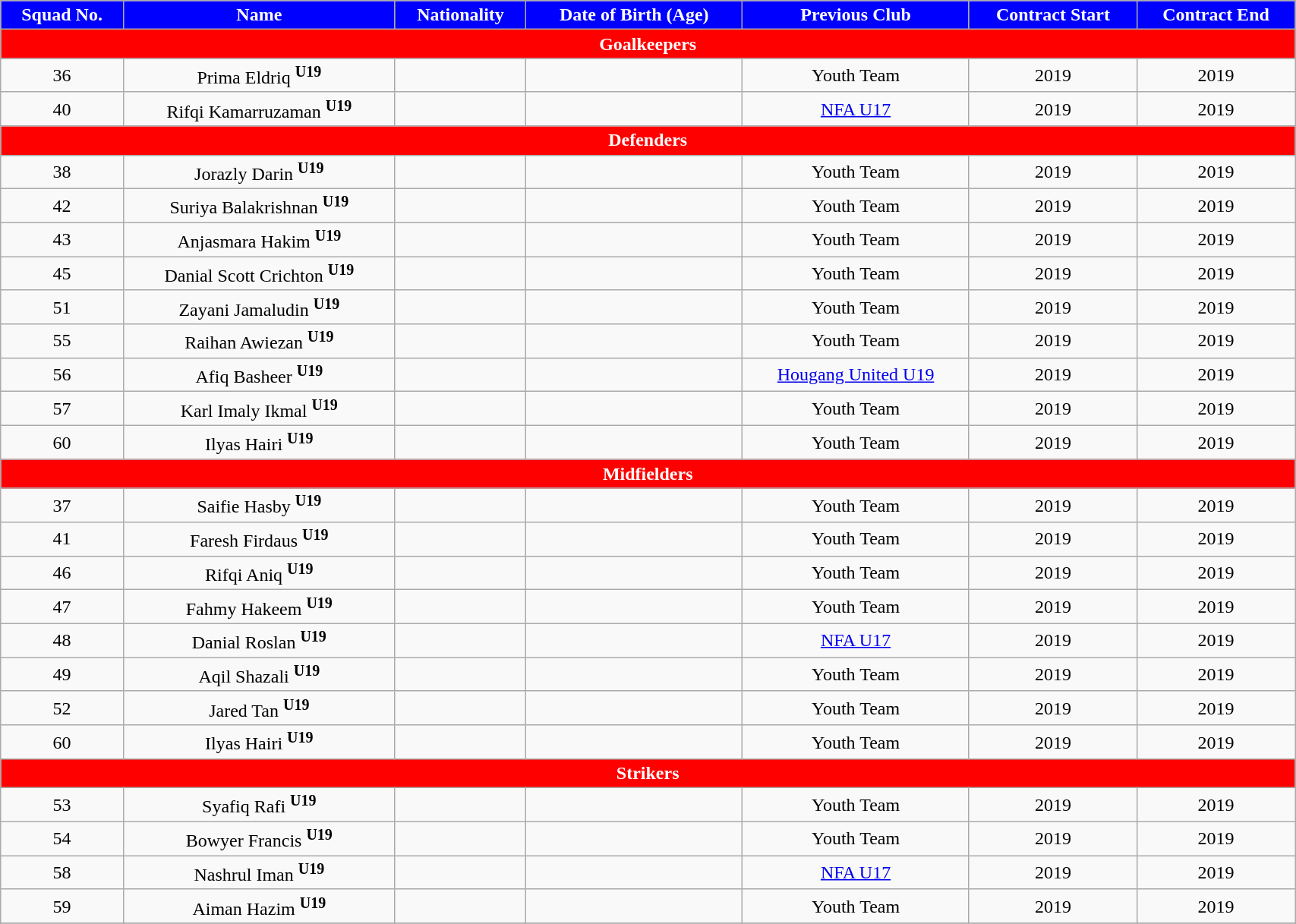<table class="wikitable" style="text-align:center; font-size:100%; width:90%;">
<tr>
<th style="background:#0000FF; color:white; text-align:center;">Squad No.</th>
<th style="background:#0000FF; color:white; text-align:center;">Name</th>
<th style="background:#0000FF; color:white; text-align:center;">Nationality</th>
<th style="background:#0000FF; color:white; text-align:center;">Date of Birth (Age)</th>
<th style="background:#0000FF; color:white; text-align:center;">Previous Club</th>
<th style="background:#0000FF; color:white; text-align:center;">Contract Start</th>
<th style="background:#0000FF; color:white; text-align:center;">Contract End</th>
</tr>
<tr>
<th colspan="8" style="background:red; color:white; text-align:center">Goalkeepers</th>
</tr>
<tr>
<td>36</td>
<td>Prima Eldriq <sup><strong>U19</strong></sup></td>
<td></td>
<td></td>
<td>Youth Team</td>
<td>2019</td>
<td>2019</td>
</tr>
<tr>
<td>40</td>
<td>Rifqi Kamarruzaman <sup><strong>U19</strong></sup></td>
<td></td>
<td></td>
<td> <a href='#'>NFA U17</a></td>
<td>2019</td>
<td>2019</td>
</tr>
<tr>
<th colspan="8" style="background:red; color:white; text-align:center">Defenders</th>
</tr>
<tr>
<td>38</td>
<td>Jorazly Darin <sup><strong>U19</strong></sup></td>
<td></td>
<td></td>
<td>Youth Team</td>
<td>2019</td>
<td>2019</td>
</tr>
<tr>
<td>42</td>
<td>Suriya Balakrishnan <sup><strong>U19</strong></sup></td>
<td></td>
<td></td>
<td>Youth Team</td>
<td>2019</td>
<td>2019</td>
</tr>
<tr>
<td>43</td>
<td>Anjasmara Hakim <sup><strong>U19</strong></sup></td>
<td></td>
<td></td>
<td>Youth Team</td>
<td>2019</td>
<td>2019</td>
</tr>
<tr>
<td>45</td>
<td>Danial Scott Crichton <sup><strong>U19</strong></sup></td>
<td></td>
<td></td>
<td>Youth Team</td>
<td>2019</td>
<td>2019</td>
</tr>
<tr>
<td>51</td>
<td>Zayani Jamaludin <sup><strong>U19</strong></sup></td>
<td></td>
<td></td>
<td>Youth Team</td>
<td>2019</td>
<td>2019</td>
</tr>
<tr>
<td>55</td>
<td>Raihan Awiezan <sup><strong>U19</strong></sup></td>
<td></td>
<td></td>
<td>Youth Team</td>
<td>2019</td>
<td>2019</td>
</tr>
<tr>
<td>56</td>
<td>Afiq Basheer	<sup><strong>U19</strong></sup></td>
<td></td>
<td></td>
<td> <a href='#'>Hougang United U19</a></td>
<td>2019</td>
<td>2019</td>
</tr>
<tr>
<td>57</td>
<td>Karl Imaly Ikmal <sup><strong>U19</strong></sup></td>
<td></td>
<td></td>
<td>Youth Team</td>
<td>2019</td>
<td>2019</td>
</tr>
<tr>
<td>60</td>
<td>Ilyas Hairi <sup><strong>U19</strong></sup></td>
<td></td>
<td></td>
<td>Youth Team</td>
<td>2019</td>
<td>2019</td>
</tr>
<tr>
<th colspan="8" style="background:red; color:white; text-align:center">Midfielders</th>
</tr>
<tr>
<td>37</td>
<td>Saifie Hasby <sup><strong>U19</strong></sup></td>
<td></td>
<td></td>
<td>Youth Team</td>
<td>2019</td>
<td>2019</td>
</tr>
<tr>
<td>41</td>
<td>Faresh Firdaus <sup><strong>U19</strong></sup></td>
<td></td>
<td></td>
<td>Youth Team</td>
<td>2019</td>
<td>2019</td>
</tr>
<tr>
<td>46</td>
<td>Rifqi Aniq <sup><strong>U19</strong></sup></td>
<td></td>
<td></td>
<td>Youth Team</td>
<td>2019</td>
<td>2019</td>
</tr>
<tr>
<td>47</td>
<td>Fahmy Hakeem <sup><strong>U19</strong></sup></td>
<td></td>
<td></td>
<td>Youth Team</td>
<td>2019</td>
<td>2019</td>
</tr>
<tr>
<td>48</td>
<td>Danial Roslan	 <sup><strong>U19</strong></sup></td>
<td></td>
<td></td>
<td> <a href='#'>NFA U17</a></td>
<td>2019</td>
<td>2019</td>
</tr>
<tr>
<td>49</td>
<td>Aqil Shazali <sup><strong>U19</strong></sup></td>
<td></td>
<td></td>
<td>Youth Team</td>
<td>2019</td>
<td>2019</td>
</tr>
<tr>
<td>52</td>
<td>Jared Tan <sup><strong>U19</strong></sup></td>
<td></td>
<td></td>
<td>Youth Team</td>
<td>2019</td>
<td>2019</td>
</tr>
<tr>
<td>60</td>
<td>Ilyas Hairi <sup><strong>U19</strong></sup></td>
<td></td>
<td></td>
<td>Youth Team</td>
<td>2019</td>
<td>2019</td>
</tr>
<tr>
<th colspan="8" style="background:red; color:white; text-align:center">Strikers</th>
</tr>
<tr>
<td>53</td>
<td>Syafiq Rafi <sup><strong>U19</strong></sup></td>
<td></td>
<td></td>
<td>Youth Team</td>
<td>2019</td>
<td>2019</td>
</tr>
<tr>
<td>54</td>
<td>Bowyer Francis <sup><strong>U19</strong></sup></td>
<td></td>
<td></td>
<td>Youth Team</td>
<td>2019</td>
<td>2019</td>
</tr>
<tr>
<td>58</td>
<td>Nashrul Iman <sup><strong>U19</strong></sup></td>
<td></td>
<td></td>
<td> <a href='#'>NFA U17</a></td>
<td>2019</td>
<td>2019</td>
</tr>
<tr>
<td>59</td>
<td>Aiman Hazim <sup><strong>U19</strong></sup></td>
<td></td>
<td></td>
<td>Youth Team</td>
<td>2019</td>
<td>2019</td>
</tr>
<tr>
</tr>
</table>
